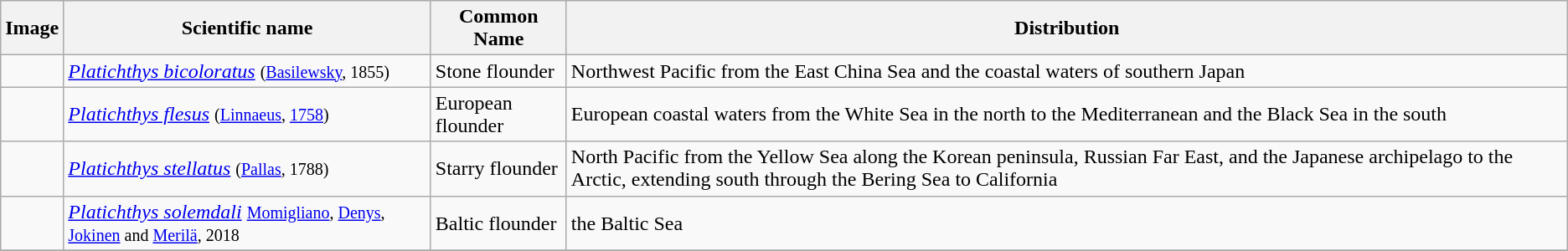<table class="wikitable">
<tr>
<th>Image</th>
<th>Scientific name</th>
<th>Common Name</th>
<th>Distribution</th>
</tr>
<tr>
<td></td>
<td><em><a href='#'>Platichthys bicoloratus</a></em> <small>(<a href='#'>Basilewsky</a>, 1855)</small></td>
<td>Stone flounder</td>
<td>Northwest Pacific from the East China Sea and the coastal waters of southern Japan</td>
</tr>
<tr>
<td></td>
<td><em><a href='#'>Platichthys flesus</a></em> <small>(<a href='#'>Linnaeus</a>, <a href='#'>1758</a>)</small></td>
<td>European flounder</td>
<td>European coastal waters from the White Sea in the north to the Mediterranean and the Black Sea in the south</td>
</tr>
<tr>
<td></td>
<td><em><a href='#'>Platichthys stellatus</a></em> <small>(<a href='#'>Pallas</a>, 1788)</small></td>
<td>Starry flounder</td>
<td>North Pacific from the Yellow Sea along the Korean peninsula, Russian Far East, and the Japanese archipelago to the Arctic, extending south through the Bering Sea to California</td>
</tr>
<tr>
<td></td>
<td><em><a href='#'>Platichthys solemdali</a></em> <small><a href='#'>Momigliano</a>, <a href='#'>Denys</a>, <a href='#'>Jokinen</a> and <a href='#'>Merilä</a>, 2018</small></td>
<td>Baltic flounder</td>
<td>the Baltic Sea</td>
</tr>
<tr>
</tr>
</table>
